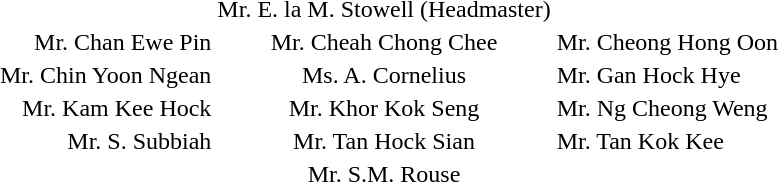<table align="center">
<tr>
<td></td>
<td>Mr. E. la M. Stowell (Headmaster)</td>
</tr>
<tr>
<td align="right">Mr. Chan Ewe Pin</td>
<td align="center">Mr. Cheah Chong Chee</td>
<td align="left">Mr. Cheong Hong Oon</td>
</tr>
<tr>
<td align="right">Mr. Chin Yoon Ngean</td>
<td align="center">Ms. A. Cornelius</td>
<td align="left">Mr. Gan Hock Hye</td>
</tr>
<tr>
<td align="right">Mr. Kam Kee Hock</td>
<td align="center">Mr. Khor Kok Seng</td>
<td align="left">Mr. Ng Cheong Weng</td>
</tr>
<tr>
<td align="right">Mr. S. Subbiah</td>
<td align="center">Mr. Tan Hock Sian</td>
<td align="left">Mr. Tan Kok Kee</td>
</tr>
<tr>
<td></td>
<td align="center">Mr. S.M. Rouse</td>
</tr>
</table>
